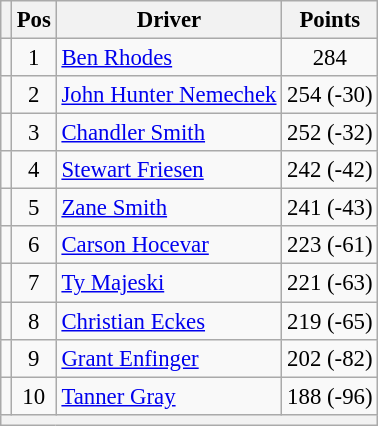<table class="wikitable" style="font-size: 95%;">
<tr>
<th></th>
<th>Pos</th>
<th>Driver</th>
<th>Points</th>
</tr>
<tr>
<td align="left"></td>
<td style="text-align:center;">1</td>
<td><a href='#'>Ben Rhodes</a></td>
<td style="text-align:center;">284</td>
</tr>
<tr>
<td align="left"></td>
<td style="text-align:center;">2</td>
<td><a href='#'>John Hunter Nemechek</a></td>
<td style="text-align:center;">254 (-30)</td>
</tr>
<tr>
<td align="left"></td>
<td style="text-align:center;">3</td>
<td><a href='#'>Chandler Smith</a></td>
<td style="text-align:center;">252 (-32)</td>
</tr>
<tr>
<td align="left"></td>
<td style="text-align:center;">4</td>
<td><a href='#'>Stewart Friesen</a></td>
<td style="text-align:center;">242 (-42)</td>
</tr>
<tr>
<td align="left"></td>
<td style="text-align:center;">5</td>
<td><a href='#'>Zane Smith</a></td>
<td style="text-align:center;">241 (-43)</td>
</tr>
<tr>
<td align="left"></td>
<td style="text-align:center;">6</td>
<td><a href='#'>Carson Hocevar</a></td>
<td style="text-align:center;">223 (-61)</td>
</tr>
<tr>
<td align="left"></td>
<td style="text-align:center;">7</td>
<td><a href='#'>Ty Majeski</a></td>
<td style="text-align:center;">221 (-63)</td>
</tr>
<tr>
<td align="left"></td>
<td style="text-align:center;">8</td>
<td><a href='#'>Christian Eckes</a></td>
<td style="text-align:center;">219 (-65)</td>
</tr>
<tr>
<td align="left"></td>
<td style="text-align:center;">9</td>
<td><a href='#'>Grant Enfinger</a></td>
<td style="text-align:center;">202 (-82)</td>
</tr>
<tr>
<td align="left"></td>
<td style="text-align:center;">10</td>
<td><a href='#'>Tanner Gray</a></td>
<td style="text-align:center;">188 (-96)</td>
</tr>
<tr class="sortbottom">
<th colspan="9"></th>
</tr>
</table>
